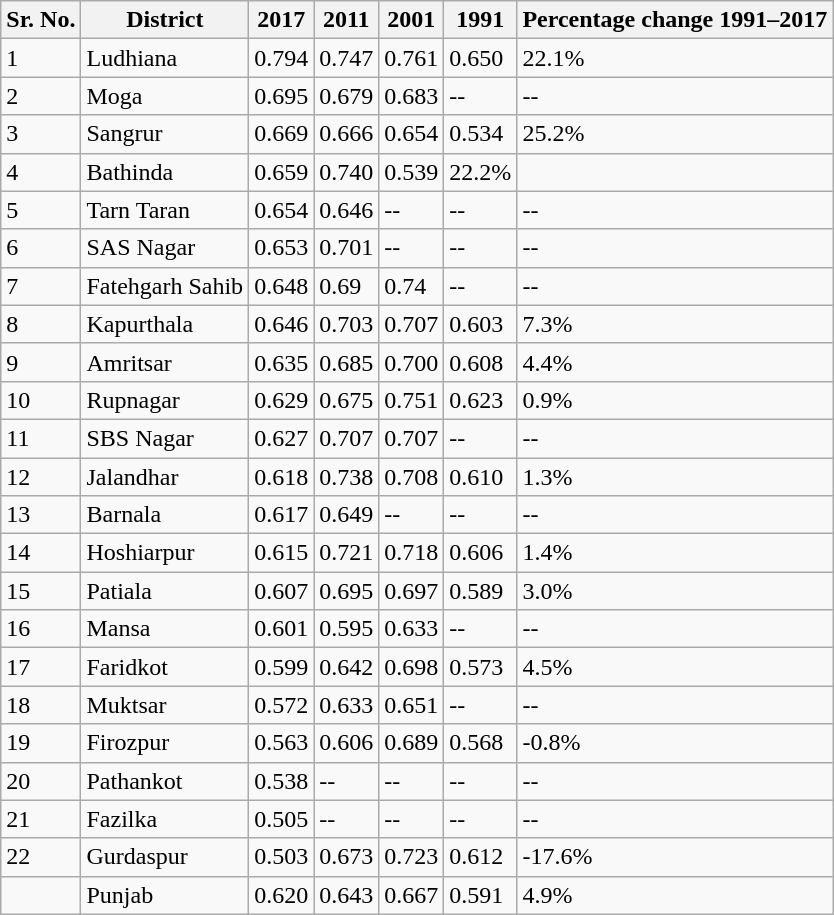<table class="wikitable sortable">
<tr>
<th>Sr. No.</th>
<th>District</th>
<th>2017</th>
<th>2011</th>
<th>2001</th>
<th>1991</th>
<th>Percentage change 1991–2017</th>
</tr>
<tr>
<td>1</td>
<td>Ludhiana</td>
<td>0.794</td>
<td>0.747</td>
<td>0.761</td>
<td>0.650</td>
<td>22.1%</td>
</tr>
<tr>
<td>2</td>
<td>Moga</td>
<td>0.695</td>
<td>0.679</td>
<td>0.683</td>
<td>--</td>
<td>--</td>
</tr>
<tr>
<td>3</td>
<td>Sangrur</td>
<td>0.669</td>
<td>0.666</td>
<td>0.654</td>
<td>0.534</td>
<td>25.2%</td>
</tr>
<tr>
<td>4</td>
<td>Bathinda</td>
<td>0.659</td>
<td 0.658>0.740</td>
<td>0.539</td>
<td>22.2%</td>
</tr>
<tr>
<td>5</td>
<td>Tarn Taran</td>
<td>0.654</td>
<td>0.646</td>
<td>--</td>
<td>--</td>
<td>--</td>
</tr>
<tr>
<td>6</td>
<td>SAS Nagar</td>
<td>0.653</td>
<td>0.701</td>
<td>--</td>
<td>--</td>
<td>--</td>
</tr>
<tr>
<td>7</td>
<td>Fatehgarh Sahib</td>
<td>0.648</td>
<td>0.69</td>
<td>0.74</td>
<td>--</td>
<td>--</td>
</tr>
<tr>
<td>8</td>
<td>Kapurthala</td>
<td>0.646</td>
<td>0.703</td>
<td>0.707</td>
<td>0.603</td>
<td>7.3%</td>
</tr>
<tr>
<td>9</td>
<td>Amritsar</td>
<td>0.635</td>
<td>0.685</td>
<td>0.700</td>
<td>0.608</td>
<td>4.4%</td>
</tr>
<tr>
<td>10</td>
<td>Rupnagar</td>
<td>0.629</td>
<td>0.675</td>
<td>0.751</td>
<td>0.623</td>
<td>0.9%</td>
</tr>
<tr>
<td>11</td>
<td>SBS Nagar</td>
<td>0.627</td>
<td>0.707</td>
<td>0.707</td>
<td>--</td>
<td>--</td>
</tr>
<tr>
<td>12</td>
<td>Jalandhar</td>
<td>0.618</td>
<td>0.738</td>
<td>0.708</td>
<td>0.610</td>
<td>1.3%</td>
</tr>
<tr>
<td>13</td>
<td>Barnala</td>
<td>0.617</td>
<td>0.649</td>
<td>--</td>
<td>--</td>
<td>--</td>
</tr>
<tr>
<td>14</td>
<td>Hoshiarpur</td>
<td>0.615</td>
<td>0.721</td>
<td>0.718</td>
<td>0.606</td>
<td>1.4%</td>
</tr>
<tr>
<td>15</td>
<td>Patiala</td>
<td>0.607</td>
<td>0.695</td>
<td>0.697</td>
<td>0.589</td>
<td>3.0%</td>
</tr>
<tr>
<td>16</td>
<td>Mansa</td>
<td>0.601</td>
<td>0.595</td>
<td>0.633</td>
<td>--</td>
<td>--</td>
</tr>
<tr>
<td>17</td>
<td>Faridkot</td>
<td>0.599</td>
<td>0.642</td>
<td>0.698</td>
<td>0.573</td>
<td>4.5%</td>
</tr>
<tr>
<td>18</td>
<td>Muktsar</td>
<td>0.572</td>
<td>0.633</td>
<td>0.651</td>
<td>--</td>
<td>--</td>
</tr>
<tr>
<td>19</td>
<td>Firozpur</td>
<td>0.563</td>
<td>0.606</td>
<td>0.689</td>
<td>0.568</td>
<td>-0.8%</td>
</tr>
<tr>
<td>20</td>
<td>Pathankot</td>
<td>0.538</td>
<td>--</td>
<td>--</td>
<td>--</td>
<td>--</td>
</tr>
<tr>
<td>21</td>
<td>Fazilka</td>
<td>0.505</td>
<td>--</td>
<td>--</td>
<td>--</td>
<td>--</td>
</tr>
<tr>
<td>22</td>
<td>Gurdaspur</td>
<td>0.503</td>
<td>0.673</td>
<td>0.723</td>
<td>0.612</td>
<td>-17.6%</td>
</tr>
<tr>
<td></td>
<td>Punjab</td>
<td>0.620</td>
<td>0.643</td>
<td>0.667</td>
<td>0.591</td>
<td>4.9%</td>
</tr>
</table>
